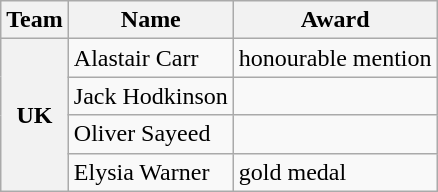<table class="wikitable">
<tr>
<th>Team</th>
<th>Name</th>
<th>Award</th>
</tr>
<tr>
<th rowspan=4 valign="middle">UK</th>
<td>Alastair Carr</td>
<td>honourable mention</td>
</tr>
<tr>
<td>Jack Hodkinson</td>
<td></td>
</tr>
<tr>
<td>Oliver Sayeed</td>
<td></td>
</tr>
<tr>
<td>Elysia Warner</td>
<td>gold medal</td>
</tr>
</table>
